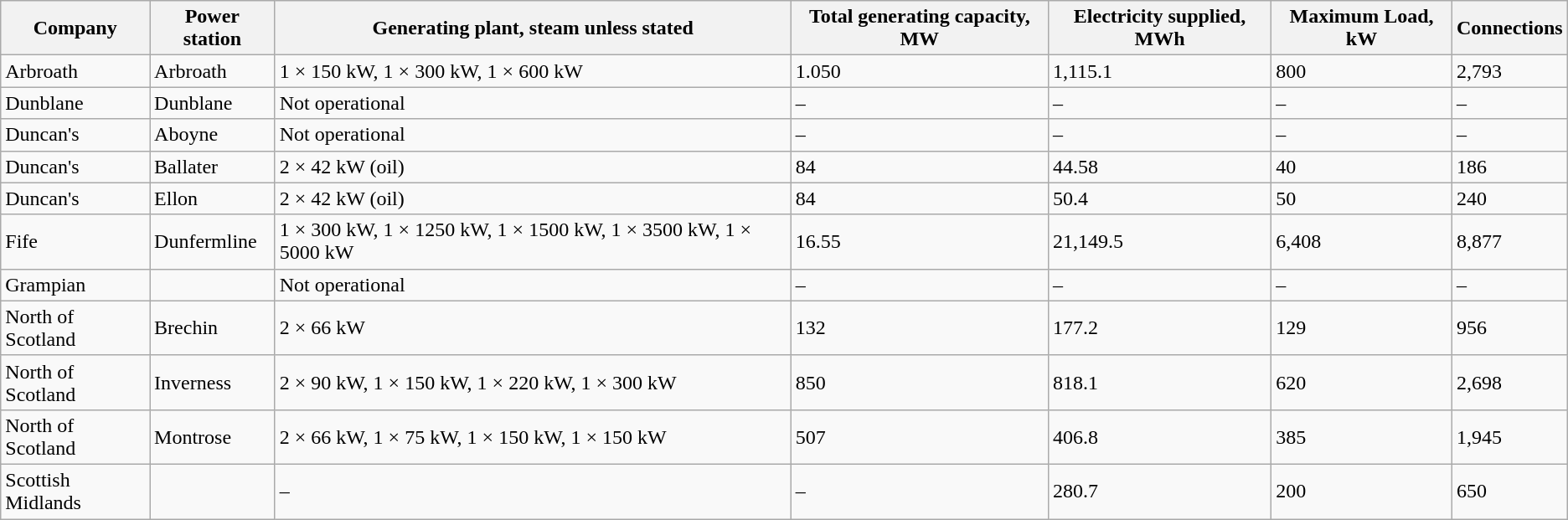<table class="wikitable">
<tr>
<th>Company</th>
<th>Power station</th>
<th>Generating plant, steam unless  stated</th>
<th>Total generating capacity, MW</th>
<th>Electricity supplied, MWh</th>
<th>Maximum Load, kW</th>
<th>Connections</th>
</tr>
<tr>
<td>Arbroath</td>
<td>Arbroath</td>
<td>1 × 150 kW, 1 × 300 kW, 1 × 600 kW</td>
<td>1.050</td>
<td>1,115.1</td>
<td>800</td>
<td>2,793</td>
</tr>
<tr>
<td>Dunblane</td>
<td>Dunblane</td>
<td>Not operational</td>
<td>–</td>
<td>–</td>
<td>–</td>
<td>–</td>
</tr>
<tr>
<td>Duncan's</td>
<td>Aboyne</td>
<td>Not operational</td>
<td>–</td>
<td>–</td>
<td>–</td>
<td>–</td>
</tr>
<tr>
<td>Duncan's</td>
<td>Ballater</td>
<td>2 × 42 kW (oil)</td>
<td>84</td>
<td>44.58</td>
<td>40</td>
<td>186</td>
</tr>
<tr>
<td>Duncan's</td>
<td>Ellon</td>
<td>2 × 42 kW (oil)</td>
<td>84</td>
<td>50.4</td>
<td>50</td>
<td>240</td>
</tr>
<tr>
<td>Fife</td>
<td>Dunfermline</td>
<td>1 × 300 kW, 1 × 1250 kW, 1 × 1500 kW, 1 × 3500 kW, 1 × 5000 kW</td>
<td>16.55</td>
<td>21,149.5</td>
<td>6,408</td>
<td>8,877</td>
</tr>
<tr>
<td>Grampian</td>
<td></td>
<td>Not operational</td>
<td>–</td>
<td>–</td>
<td>–</td>
<td>–</td>
</tr>
<tr>
<td>North of Scotland</td>
<td>Brechin</td>
<td>2 × 66 kW</td>
<td>132</td>
<td>177.2</td>
<td>129</td>
<td>956</td>
</tr>
<tr>
<td>North of Scotland</td>
<td>Inverness</td>
<td>2 × 90 kW, 1 × 150 kW, 1 × 220 kW,  1 × 300 kW</td>
<td>850</td>
<td>818.1</td>
<td>620</td>
<td>2,698</td>
</tr>
<tr>
<td>North of Scotland</td>
<td>Montrose</td>
<td>2 × 66 kW, 1 × 75 kW, 1 × 150 kW,  1 × 150 kW</td>
<td>507</td>
<td>406.8</td>
<td>385</td>
<td>1,945</td>
</tr>
<tr>
<td>Scottish Midlands</td>
<td></td>
<td>–</td>
<td>–</td>
<td>280.7</td>
<td>200</td>
<td>650</td>
</tr>
</table>
